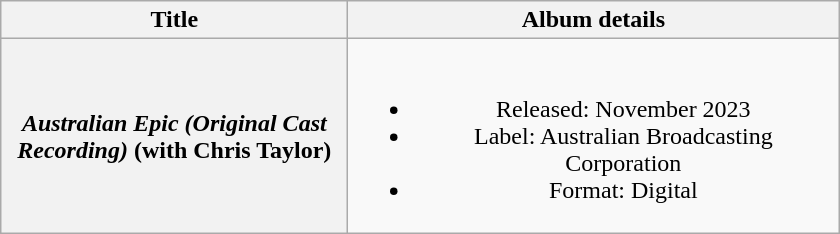<table class="wikitable plainrowheaders" style="text-align:center;">
<tr>
<th scope="col" rowspan="1" style="width:14em;">Title</th>
<th scope="col" rowspan="1" style="width:20em;">Album details</th>
</tr>
<tr>
<th scope="row"><em>Australian Epic (Original Cast Recording)</em> (with Chris Taylor)</th>
<td><br><ul><li>Released: November 2023</li><li>Label: Australian Broadcasting Corporation</li><li>Format: Digital</li></ul></td>
</tr>
</table>
